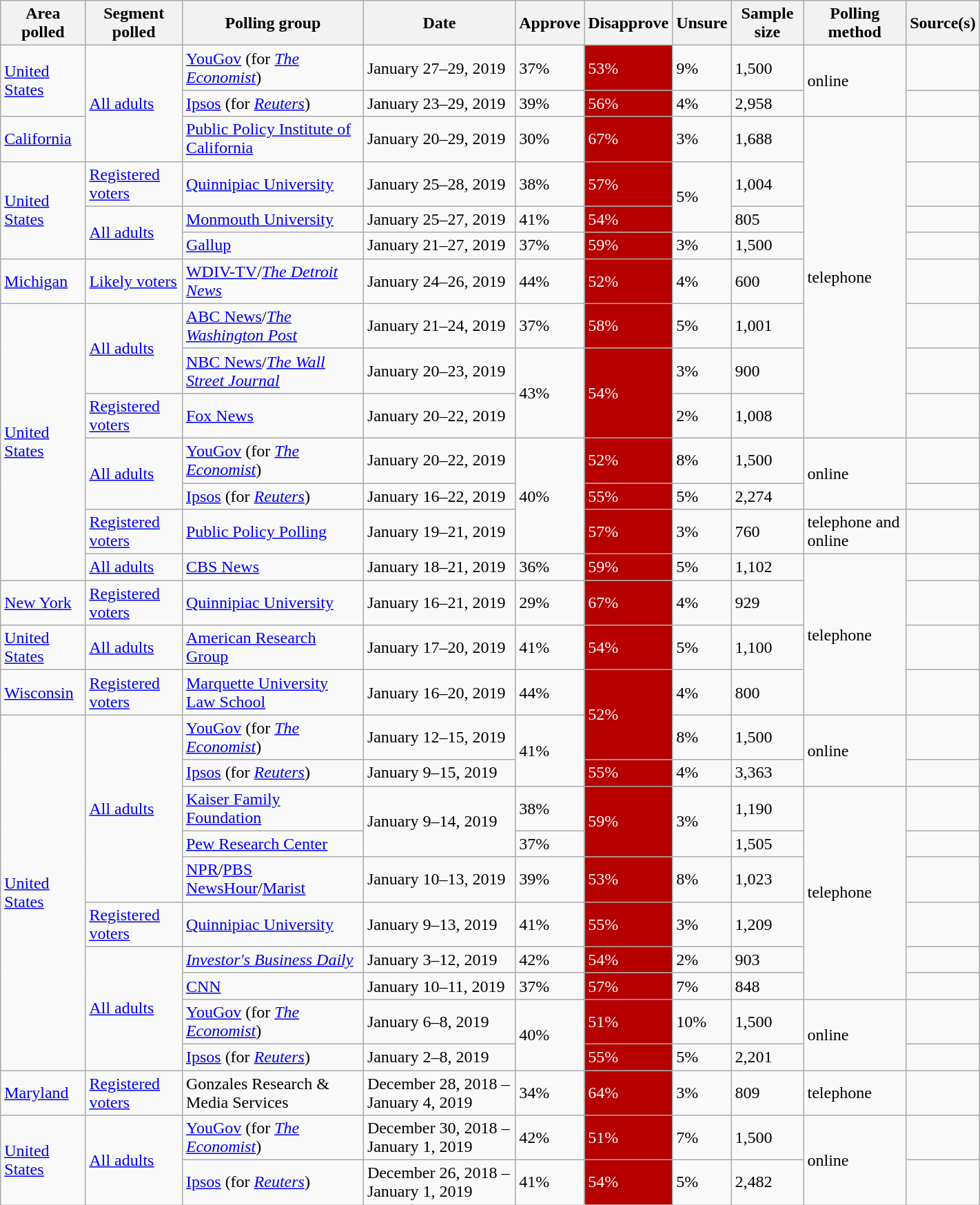<table class="wikitable sortable" style="width: 75%">
<tr>
<th>Area polled</th>
<th>Segment polled</th>
<th>Polling group</th>
<th>Date</th>
<th>Approve</th>
<th>Disapprove</th>
<th>Unsure</th>
<th>Sample size</th>
<th>Polling method</th>
<th>Source(s)</th>
</tr>
<tr>
<td rowspan="2"> <a href='#'>United States</a></td>
<td rowspan="3"><a href='#'>All adults</a></td>
<td><a href='#'>YouGov</a> (for <em><a href='#'>The Economist</a></em>)</td>
<td>January 27–29, 2019</td>
<td>37%</td>
<td style="background:#B60000; color: white">53%</td>
<td>9%</td>
<td>1,500</td>
<td rowspan="2">online</td>
<td></td>
</tr>
<tr>
<td><a href='#'>Ipsos</a> (for <em><a href='#'>Reuters</a></em>)</td>
<td>January 23–29, 2019</td>
<td>39%</td>
<td style="background:#B60000; color: white">56%</td>
<td>4%</td>
<td>2,958</td>
<td></td>
</tr>
<tr>
<td> <a href='#'>California</a></td>
<td><a href='#'>Public Policy Institute of California</a></td>
<td>January 20–29, 2019</td>
<td>30%</td>
<td style="background:#B60000; color: white">67%</td>
<td>3%</td>
<td>1,688</td>
<td rowspan="8">telephone</td>
<td></td>
</tr>
<tr>
<td rowspan="3"> <a href='#'>United States</a></td>
<td><a href='#'>Registered voters</a></td>
<td><a href='#'>Quinnipiac University</a></td>
<td>January 25–28, 2019</td>
<td>38%</td>
<td style="background:#B60000; color: white">57%</td>
<td rowspan="2">5%</td>
<td>1,004</td>
<td></td>
</tr>
<tr>
<td rowspan="2"><a href='#'>All adults</a></td>
<td><a href='#'>Monmouth University</a></td>
<td>January 25–27, 2019</td>
<td>41%</td>
<td style="background:#B60000; color: white">54%</td>
<td>805</td>
<td></td>
</tr>
<tr>
<td><a href='#'>Gallup</a></td>
<td>January 21–27, 2019</td>
<td>37%</td>
<td style="background:#B60000; color: white">59%</td>
<td>3%</td>
<td>1,500</td>
<td></td>
</tr>
<tr>
<td> <a href='#'>Michigan</a></td>
<td><a href='#'>Likely voters</a></td>
<td><a href='#'>WDIV-TV</a>/<em><a href='#'>The Detroit News</a></em></td>
<td>January 24–26, 2019</td>
<td>44%</td>
<td style="background:#B60000; color: white">52%</td>
<td>4%</td>
<td>600</td>
<td></td>
</tr>
<tr>
<td rowspan="7"> <a href='#'>United States</a></td>
<td rowspan="2"><a href='#'>All adults</a></td>
<td><a href='#'>ABC News</a>/<em><a href='#'>The Washington Post</a></em></td>
<td>January 21–24, 2019</td>
<td>37%</td>
<td style="background:#B60000; color: white">58%</td>
<td>5%</td>
<td>1,001</td>
<td></td>
</tr>
<tr>
<td><a href='#'>NBC News</a>/<em><a href='#'>The Wall Street Journal</a></em></td>
<td>January 20–23, 2019</td>
<td rowspan="2">43%</td>
<td rowspan="2" style="background:#B60000; color: white">54%</td>
<td>3%</td>
<td>900</td>
<td></td>
</tr>
<tr>
<td><a href='#'>Registered voters</a></td>
<td><a href='#'>Fox News</a></td>
<td>January 20–22, 2019</td>
<td>2%</td>
<td>1,008</td>
<td></td>
</tr>
<tr>
<td rowspan="2"><a href='#'>All adults</a></td>
<td><a href='#'>YouGov</a> (for <em><a href='#'>The Economist</a></em>)</td>
<td>January 20–22, 2019</td>
<td rowspan="3">40%</td>
<td style="background:#B60000; color: white">52%</td>
<td>8%</td>
<td>1,500</td>
<td rowspan="2">online</td>
<td></td>
</tr>
<tr>
<td><a href='#'>Ipsos</a> (for <em><a href='#'>Reuters</a></em>)</td>
<td>January 16–22, 2019</td>
<td style="background:#B60000; color: white">55%</td>
<td>5%</td>
<td>2,274</td>
<td></td>
</tr>
<tr>
<td><a href='#'>Registered voters</a></td>
<td><a href='#'>Public Policy Polling</a></td>
<td>January 19–21, 2019</td>
<td style="background:#B60000; color: white">57%</td>
<td>3%</td>
<td>760</td>
<td>telephone and online</td>
<td></td>
</tr>
<tr>
<td><a href='#'>All adults</a></td>
<td><a href='#'>CBS News</a></td>
<td>January 18–21, 2019</td>
<td>36%</td>
<td style="background:#B60000; color: white">59%</td>
<td>5%</td>
<td>1,102</td>
<td rowspan="4">telephone</td>
<td></td>
</tr>
<tr>
<td> <a href='#'>New York</a></td>
<td><a href='#'>Registered voters</a></td>
<td><a href='#'>Quinnipiac University</a></td>
<td>January 16–21, 2019</td>
<td>29%</td>
<td style="background:#B60000; color: white">67%</td>
<td>4%</td>
<td>929</td>
<td></td>
</tr>
<tr>
<td> <a href='#'>United States</a></td>
<td><a href='#'>All adults</a></td>
<td><a href='#'>American Research Group</a></td>
<td>January 17–20, 2019</td>
<td>41%</td>
<td style="background:#B60000; color: white">54%</td>
<td>5%</td>
<td>1,100</td>
<td></td>
</tr>
<tr>
<td> <a href='#'>Wisconsin</a></td>
<td><a href='#'>Registered voters</a></td>
<td><a href='#'>Marquette University Law School</a></td>
<td>January 16–20, 2019</td>
<td>44%</td>
<td rowspan="2" style="background:#B60000; color: white">52%</td>
<td>4%</td>
<td>800</td>
<td></td>
</tr>
<tr>
<td rowspan="10"> <a href='#'>United States</a></td>
<td rowspan="5"><a href='#'>All adults</a></td>
<td><a href='#'>YouGov</a> (for <em><a href='#'>The Economist</a></em>)</td>
<td>January 12–15, 2019</td>
<td rowspan="2">41%</td>
<td>8%</td>
<td>1,500</td>
<td rowspan="2">online</td>
<td></td>
</tr>
<tr>
<td><a href='#'>Ipsos</a> (for <em><a href='#'>Reuters</a></em>)</td>
<td>January 9–15, 2019</td>
<td style="background:#B60000; color: white">55%</td>
<td>4%</td>
<td>3,363</td>
<td></td>
</tr>
<tr>
<td><a href='#'>Kaiser Family Foundation</a></td>
<td rowspan="2">January 9–14, 2019</td>
<td>38%</td>
<td rowspan="2" style="background:#B60000; color: white">59%</td>
<td rowspan="2">3%</td>
<td>1,190</td>
<td rowspan="6">telephone</td>
<td></td>
</tr>
<tr>
<td><a href='#'>Pew Research Center</a></td>
<td>37%</td>
<td>1,505</td>
<td></td>
</tr>
<tr>
<td><a href='#'>NPR</a>/<a href='#'>PBS NewsHour</a>/<a href='#'>Marist</a></td>
<td>January 10–13, 2019</td>
<td>39%</td>
<td style="background:#B60000; color: white">53%</td>
<td>8%</td>
<td>1,023</td>
<td></td>
</tr>
<tr>
<td><a href='#'>Registered voters</a></td>
<td><a href='#'>Quinnipiac University</a></td>
<td>January 9–13, 2019</td>
<td>41%</td>
<td style="background:#B60000; color: white">55%</td>
<td>3%</td>
<td>1,209</td>
<td></td>
</tr>
<tr>
<td rowspan="4"><a href='#'>All adults</a></td>
<td><em><a href='#'>Investor's Business Daily</a></em></td>
<td>January 3–12, 2019</td>
<td>42%</td>
<td style="background:#B60000; color: white">54%</td>
<td>2%</td>
<td>903</td>
<td></td>
</tr>
<tr>
<td><a href='#'>CNN</a></td>
<td>January 10–11, 2019</td>
<td>37%</td>
<td style="background:#B60000; color: white">57%</td>
<td>7%</td>
<td>848</td>
<td></td>
</tr>
<tr>
<td><a href='#'>YouGov</a> (for <em><a href='#'>The Economist</a></em>)</td>
<td>January 6–8, 2019</td>
<td rowspan="2">40%</td>
<td style="background:#B60000; color: white">51%</td>
<td>10%</td>
<td>1,500</td>
<td rowspan="2">online</td>
<td></td>
</tr>
<tr>
<td><a href='#'>Ipsos</a> (for <em><a href='#'>Reuters</a></em>)</td>
<td>January 2–8, 2019</td>
<td style="background:#B60000; color: white">55%</td>
<td>5%</td>
<td>2,201</td>
<td></td>
</tr>
<tr>
<td> <a href='#'>Maryland</a></td>
<td><a href='#'>Registered voters</a></td>
<td>Gonzales Research & Media Services</td>
<td>December 28, 2018 – January 4, 2019</td>
<td>34%</td>
<td style="background:#B60000; color: white">64%</td>
<td>3%</td>
<td>809</td>
<td>telephone</td>
<td></td>
</tr>
<tr>
<td rowspan="2"> <a href='#'>United States</a></td>
<td rowspan="2"><a href='#'>All adults</a></td>
<td><a href='#'>YouGov</a> (for <em><a href='#'>The Economist</a></em>)</td>
<td>December 30, 2018 – January 1, 2019</td>
<td>42%</td>
<td style="background:#B60000; color: white">51%</td>
<td>7%</td>
<td>1,500</td>
<td rowspan="2">online</td>
<td></td>
</tr>
<tr>
<td><a href='#'>Ipsos</a> (for <em><a href='#'>Reuters</a></em>)</td>
<td>December 26, 2018 – January 1, 2019</td>
<td>41%</td>
<td style="background:#B60000; color: white">54%</td>
<td>5%</td>
<td>2,482</td>
<td></td>
</tr>
</table>
